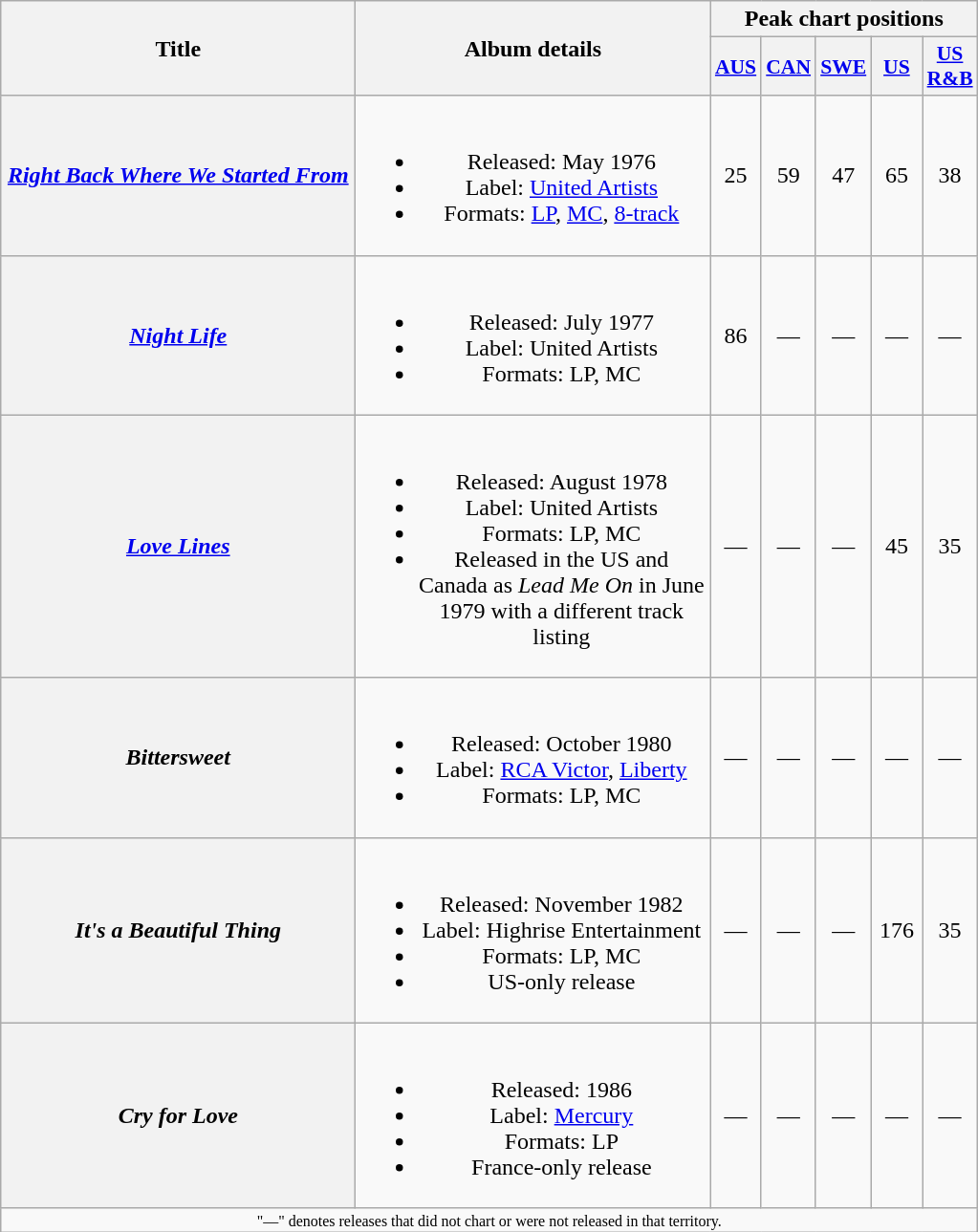<table class="wikitable plainrowheaders" style="text-align:center;">
<tr>
<th rowspan="2" scope="col" style="width:15em;">Title</th>
<th rowspan="2" scope="col" style="width:15em;">Album details</th>
<th colspan="5">Peak chart positions</th>
</tr>
<tr>
<th scope="col" style="width:2em;font-size:90%;"><a href='#'>AUS</a><br></th>
<th scope="col" style="width:2em;font-size:90%;"><a href='#'>CAN</a><br></th>
<th scope="col" style="width:2em;font-size:90%;"><a href='#'>SWE</a><br></th>
<th scope="col" style="width:2em;font-size:90%;"><a href='#'>US</a><br></th>
<th scope="col" style="width:2em;font-size:90%;"><a href='#'>US R&B</a><br></th>
</tr>
<tr>
<th scope="row"><em><a href='#'>Right Back Where We Started From</a></em></th>
<td><br><ul><li>Released: May 1976</li><li>Label: <a href='#'>United Artists</a></li><li>Formats: <a href='#'>LP</a>, <a href='#'>MC</a>, <a href='#'>8-track</a></li></ul></td>
<td>25</td>
<td>59</td>
<td>47</td>
<td>65</td>
<td>38</td>
</tr>
<tr>
<th scope="row"><em><a href='#'>Night Life</a></em></th>
<td><br><ul><li>Released: July 1977</li><li>Label: United Artists</li><li>Formats: LP, MC</li></ul></td>
<td>86</td>
<td>—</td>
<td>—</td>
<td>—</td>
<td>—</td>
</tr>
<tr>
<th scope="row"><em><a href='#'>Love Lines</a></em></th>
<td><br><ul><li>Released: August 1978</li><li>Label: United Artists</li><li>Formats: LP, MC</li><li>Released in the US and Canada as <em>Lead Me On</em> in June 1979 with a different track listing</li></ul></td>
<td>—</td>
<td>—</td>
<td>—</td>
<td>45</td>
<td>35</td>
</tr>
<tr>
<th scope="row"><em>Bittersweet</em></th>
<td><br><ul><li>Released: October 1980</li><li>Label: <a href='#'>RCA Victor</a>, <a href='#'>Liberty</a></li><li>Formats: LP, MC</li></ul></td>
<td>—</td>
<td>—</td>
<td>—</td>
<td>—</td>
<td>—</td>
</tr>
<tr>
<th scope="row"><em>It's a Beautiful Thing</em></th>
<td><br><ul><li>Released: November 1982</li><li>Label: Highrise Entertainment</li><li>Formats: LP, MC</li><li>US-only release</li></ul></td>
<td>—</td>
<td>—</td>
<td>—</td>
<td>176</td>
<td>35</td>
</tr>
<tr>
<th scope="row"><em>Cry for Love</em></th>
<td><br><ul><li>Released: 1986</li><li>Label: <a href='#'>Mercury</a></li><li>Formats: LP</li><li>France-only release</li></ul></td>
<td>—</td>
<td>—</td>
<td>—</td>
<td>—</td>
<td>—</td>
</tr>
<tr>
<td colspan="7" style="font-size:8pt">"—" denotes releases that did not chart or were not released in that territory.</td>
</tr>
</table>
